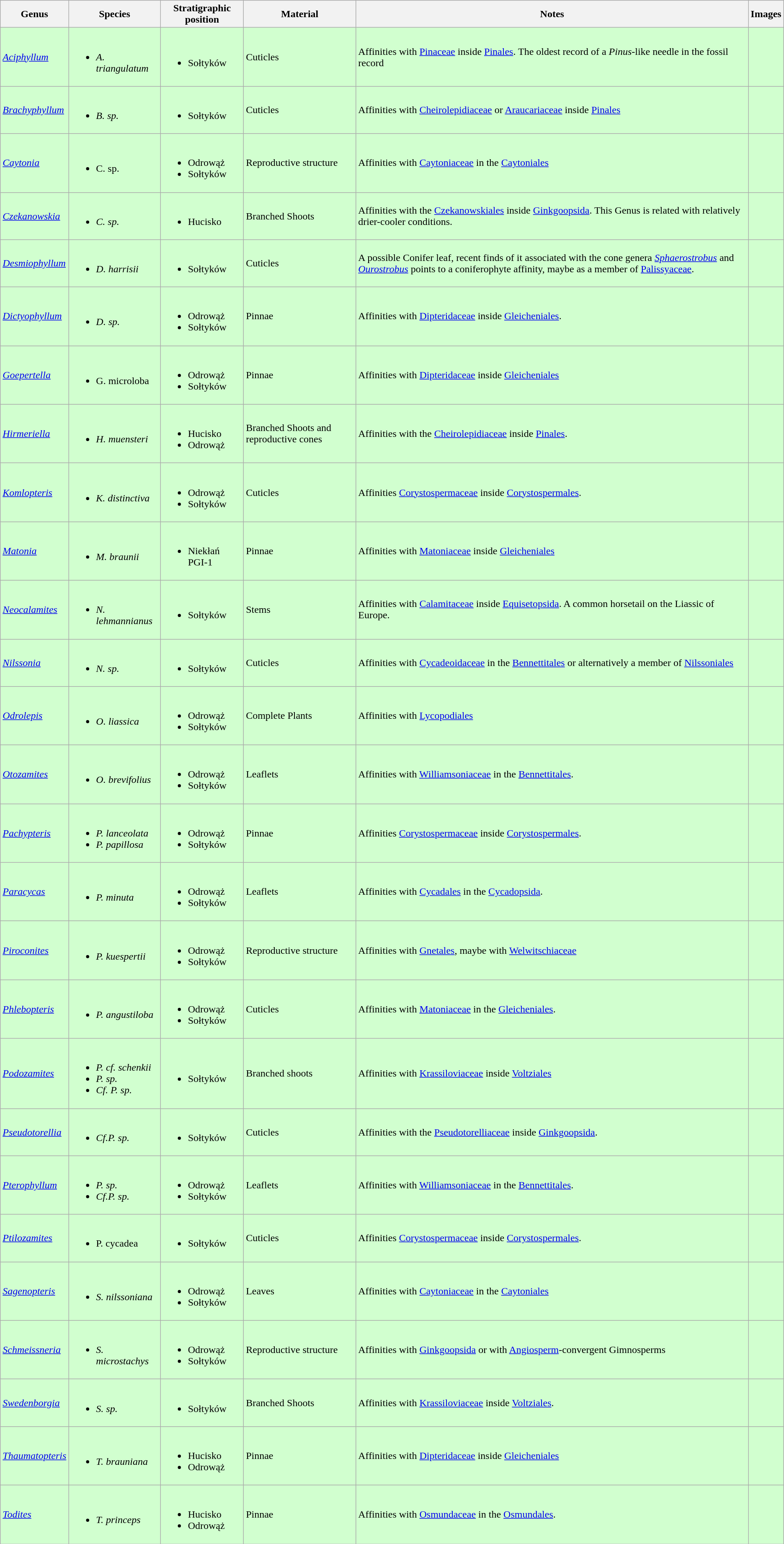<table class="wikitable">
<tr>
<th>Genus</th>
<th>Species</th>
<th>Stratigraphic position</th>
<th>Material</th>
<th>Notes</th>
<th>Images</th>
</tr>
<tr>
<td style="background:#D1FFCF;"><em><a href='#'>Aciphyllum</a></em></td>
<td style="background:#D1FFCF;"><br><ul><li><em>A. triangulatum</em></li></ul></td>
<td style="background:#D1FFCF;"><br><ul><li>Sołtyków</li></ul></td>
<td style="background:#D1FFCF;">Cuticles</td>
<td style="background:#D1FFCF;">Affinities with <a href='#'>Pinaceae</a> inside <a href='#'>Pinales</a>. The oldest record of a <em>Pinus</em>-like needle in the fossil record</td>
<td style="background:#D1FFCF;"></td>
</tr>
<tr>
<td style="background:#D1FFCF;"><em><a href='#'>Brachyphyllum</a></em></td>
<td style="background:#D1FFCF;"><br><ul><li><em>B. sp.</em></li></ul></td>
<td style="background:#D1FFCF;"><br><ul><li>Sołtyków</li></ul></td>
<td style="background:#D1FFCF;">Cuticles</td>
<td style="background:#D1FFCF;">Affinities with <a href='#'>Cheirolepidiaceae</a> or <a href='#'>Araucariaceae</a> inside <a href='#'>Pinales</a></td>
<td style="background:#D1FFCF;"></td>
</tr>
<tr>
<td style="background:#D1FFCF;"><em><a href='#'>Caytonia</a></em></td>
<td style="background:#D1FFCF;"><br><ul><li>C. sp.</li></ul></td>
<td style="background:#D1FFCF;"><br><ul><li>Odrowąż</li><li>Sołtyków</li></ul></td>
<td style="background:#D1FFCF;">Reproductive structure</td>
<td style="background:#D1FFCF;">Affinities with <a href='#'>Caytoniaceae</a> in the <a href='#'>Caytoniales</a></td>
<td style="background:#D1FFCF;"></td>
</tr>
<tr>
<td style="background:#D1FFCF;"><em><a href='#'>Czekanowskia</a></em></td>
<td style="background:#D1FFCF;"><br><ul><li><em>C. sp.</em></li></ul></td>
<td style="background:#D1FFCF;"><br><ul><li>Hucisko</li></ul></td>
<td style="background:#D1FFCF;">Branched Shoots</td>
<td style="background:#D1FFCF;">Affinities with the <a href='#'>Czekanowskiales</a> inside <a href='#'>Ginkgoopsida</a>. This Genus is related with relatively drier-cooler conditions.</td>
<td style="background:#D1FFCF;"></td>
</tr>
<tr>
<td style="background:#D1FFCF;"><em><a href='#'>Desmiophyllum</a></em></td>
<td style="background:#D1FFCF;"><br><ul><li><em>D. harrisii</em></li></ul></td>
<td style="background:#D1FFCF;"><br><ul><li>Sołtyków</li></ul></td>
<td style="background:#D1FFCF;">Cuticles</td>
<td style="background:#D1FFCF;">A possible Conifer leaf, recent finds of it associated with the cone genera <em><a href='#'>Sphaerostrobus</a></em> and <em><a href='#'>Ourostrobus</a></em> points to a coniferophyte affinity, maybe as a member of <a href='#'>Palissyaceae</a>.</td>
<td style="background:#D1FFCF;"></td>
</tr>
<tr>
<td style="background:#D1FFCF;"><em><a href='#'>Dictyophyllum</a></em></td>
<td style="background:#D1FFCF;"><br><ul><li><em>D. sp.</em></li></ul></td>
<td style="background:#D1FFCF;"><br><ul><li>Odrowąż</li><li>Sołtyków</li></ul></td>
<td style="background:#D1FFCF;">Pinnae</td>
<td style="background:#D1FFCF;">Affinities with <a href='#'>Dipteridaceae</a> inside <a href='#'>Gleicheniales</a>.</td>
<td style="background:#D1FFCF;"></td>
</tr>
<tr>
<td style="background:#D1FFCF;"><em><a href='#'>Goepertella</a></em></td>
<td style="background:#D1FFCF;"><br><ul><li>G. microloba</li></ul></td>
<td style="background:#D1FFCF;"><br><ul><li>Odrowąż</li><li>Sołtyków</li></ul></td>
<td style="background:#D1FFCF;">Pinnae</td>
<td style="background:#D1FFCF;">Affinities with <a href='#'>Dipteridaceae</a> inside <a href='#'>Gleicheniales</a></td>
<td style="background:#D1FFCF;"></td>
</tr>
<tr>
<td style="background:#D1FFCF;"><em><a href='#'>Hirmeriella</a></em></td>
<td style="background:#D1FFCF;"><br><ul><li><em>H. muensteri</em></li></ul></td>
<td style="background:#D1FFCF;"><br><ul><li>Hucisko</li><li>Odrowąż</li></ul></td>
<td style="background:#D1FFCF;">Branched Shoots and reproductive cones</td>
<td style="background:#D1FFCF;">Affinities with the <a href='#'>Cheirolepidiaceae</a> inside <a href='#'>Pinales</a>.</td>
<td style="background:#D1FFCF;"></td>
</tr>
<tr>
<td style="background:#D1FFCF;"><em><a href='#'>Komlopteris</a></em></td>
<td style="background:#D1FFCF;"><br><ul><li><em>K. distinctiva</em></li></ul></td>
<td style="background:#D1FFCF;"><br><ul><li>Odrowąż</li><li>Sołtyków</li></ul></td>
<td style="background:#D1FFCF;">Cuticles</td>
<td style="background:#D1FFCF;">Affinities <a href='#'>Corystospermaceae</a> inside <a href='#'>Corystospermales</a>.</td>
<td style="background:#D1FFCF;"></td>
</tr>
<tr>
<td style="background:#D1FFCF;"><em><a href='#'>Matonia</a></em></td>
<td style="background:#D1FFCF;"><br><ul><li><em>M. braunii</em></li></ul></td>
<td style="background:#D1FFCF;"><br><ul><li>Niekłań PGI-1</li></ul></td>
<td style="background:#D1FFCF;">Pinnae</td>
<td style="background:#D1FFCF;">Affinities with <a href='#'>Matoniaceae</a> inside <a href='#'>Gleicheniales</a></td>
<td style="background:#D1FFCF;"></td>
</tr>
<tr>
<td style="background:#D1FFCF;"><em><a href='#'>Neocalamites</a></em></td>
<td style="background:#D1FFCF;"><br><ul><li><em>N. lehmannianus</em></li></ul></td>
<td style="background:#D1FFCF;"><br><ul><li>Sołtyków</li></ul></td>
<td style="background:#D1FFCF;">Stems</td>
<td style="background:#D1FFCF;">Affinities with <a href='#'>Calamitaceae</a> inside <a href='#'>Equisetopsida</a>. A common horsetail on the Liassic of Europe.</td>
<td style="background:#D1FFCF;"></td>
</tr>
<tr>
<td style="background:#D1FFCF;"><a href='#'><em>Nilssonia</em></a></td>
<td style="background:#D1FFCF;"><br><ul><li><em>N. sp.</em></li></ul></td>
<td style="background:#D1FFCF;"><br><ul><li>Sołtyków</li></ul></td>
<td style="background:#D1FFCF;">Cuticles</td>
<td style="background:#D1FFCF;">Affinities with <a href='#'>Cycadeoidaceae</a> in the <a href='#'>Bennettitales</a> or alternatively a member of <a href='#'>Nilssoniales</a></td>
<td style="background:#D1FFCF;"></td>
</tr>
<tr>
<td style="background:#D1FFCF;"><em><a href='#'>Odrolepis</a></em></td>
<td style="background:#D1FFCF;"><br><ul><li><em>O. liassica</em></li></ul></td>
<td style="background:#D1FFCF;"><br><ul><li>Odrowąż</li><li>Sołtyków</li></ul></td>
<td style="background:#D1FFCF;">Complete Plants</td>
<td style="background:#D1FFCF;">Affinities with <a href='#'>Lycopodiales</a></td>
<td style="background:#D1FFCF;"></td>
</tr>
<tr>
<td style="background:#D1FFCF;"><em><a href='#'>Otozamites</a></em></td>
<td style="background:#D1FFCF;"><br><ul><li><em>O. brevifolius</em></li></ul></td>
<td style="background:#D1FFCF;"><br><ul><li>Odrowąż</li><li>Sołtyków</li></ul></td>
<td style="background:#D1FFCF;">Leaflets</td>
<td style="background:#D1FFCF;">Affinities with <a href='#'>Williamsoniaceae</a> in the <a href='#'>Bennettitales</a>.</td>
<td style="background:#D1FFCF;"></td>
</tr>
<tr>
<td style="background:#D1FFCF;"><em><a href='#'>Pachypteris</a></em><em></em></td>
<td style="background:#D1FFCF;"><br><ul><li><em>P. lanceolata</em></li><li><em>P. papillosa</em></li></ul></td>
<td style="background:#D1FFCF;"><br><ul><li>Odrowąż</li><li>Sołtyków</li></ul></td>
<td style="background:#D1FFCF;">Pinnae</td>
<td style="background:#D1FFCF;">Affinities <a href='#'>Corystospermaceae</a> inside <a href='#'>Corystospermales</a>.</td>
<td style="background:#D1FFCF;"></td>
</tr>
<tr>
<td style="background:#D1FFCF;"><em><a href='#'>Paracycas</a></em></td>
<td style="background:#D1FFCF;"><br><ul><li><em>P. minuta</em></li></ul></td>
<td style="background:#D1FFCF;"><br><ul><li>Odrowąż</li><li>Sołtyków</li></ul></td>
<td style="background:#D1FFCF;">Leaflets</td>
<td style="background:#D1FFCF;">Affinities with <a href='#'>Cycadales</a> in the <a href='#'>Cycadopsida</a>.</td>
<td style="background:#D1FFCF;"></td>
</tr>
<tr>
<td style="background:#D1FFCF;"><em><a href='#'>Piroconites</a></em></td>
<td style="background:#D1FFCF;"><br><ul><li><em>P. kuespertii</em></li></ul></td>
<td style="background:#D1FFCF;"><br><ul><li>Odrowąż</li><li>Sołtyków</li></ul></td>
<td style="background:#D1FFCF;">Reproductive structure</td>
<td style="background:#D1FFCF;">Affinities with <a href='#'>Gnetales</a>, maybe with <a href='#'>Welwitschiaceae</a></td>
<td style="background:#D1FFCF;"></td>
</tr>
<tr>
<td style="background:#D1FFCF;"><em><a href='#'>Phlebopteris</a></em></td>
<td style="background:#D1FFCF;"><br><ul><li><em>P. angustiloba</em></li></ul></td>
<td style="background:#D1FFCF;"><br><ul><li>Odrowąż</li><li>Sołtyków</li></ul></td>
<td style="background:#D1FFCF;">Cuticles</td>
<td style="background:#D1FFCF;">Affinities with <a href='#'>Matoniaceae</a> in the <a href='#'>Gleicheniales</a>.</td>
<td style="background:#D1FFCF;"></td>
</tr>
<tr>
<td style="background:#D1FFCF;"><em><a href='#'>Podozamites</a></em><em></em></td>
<td style="background:#D1FFCF;"><br><ul><li><em>P. cf. schenkii </em></li><li><em>P. sp.</em></li><li><em>Cf. P. sp.</em></li></ul></td>
<td style="background:#D1FFCF;"><br><ul><li>Sołtyków</li></ul></td>
<td style="background:#D1FFCF;">Branched shoots</td>
<td style="background:#D1FFCF;">Affinities with <a href='#'>Krassiloviaceae</a> inside <a href='#'>Voltziales</a></td>
<td style="background:#D1FFCF;"></td>
</tr>
<tr>
<td style="background:#D1FFCF;"><em><a href='#'>Pseudotorellia</a></em></td>
<td style="background:#D1FFCF;"><br><ul><li><em>Cf.P. sp.</em></li></ul></td>
<td style="background:#D1FFCF;"><br><ul><li>Sołtyków</li></ul></td>
<td style="background:#D1FFCF;">Cuticles</td>
<td style="background:#D1FFCF;">Affinities with the <a href='#'>Pseudotorelliaceae</a> inside <a href='#'>Ginkgoopsida</a>.</td>
<td style="background:#D1FFCF;"></td>
</tr>
<tr>
<td style="background:#D1FFCF;"><em><a href='#'>Pterophyllum</a></em></td>
<td style="background:#D1FFCF;"><br><ul><li><em>P. sp.</em></li><li><em>Cf.P. sp.</em></li></ul></td>
<td style="background:#D1FFCF;"><br><ul><li>Odrowąż</li><li>Sołtyków</li></ul></td>
<td style="background:#D1FFCF;">Leaflets</td>
<td style="background:#D1FFCF;">Affinities with <a href='#'>Williamsoniaceae</a> in the <a href='#'>Bennettitales</a>.</td>
<td style="background:#D1FFCF;"></td>
</tr>
<tr>
<td style="background:#D1FFCF;"><em><a href='#'>Ptilozamites</a></em></td>
<td style="background:#D1FFCF;"><br><ul><li>P. cycadea</li></ul></td>
<td style="background:#D1FFCF;"><br><ul><li>Sołtyków</li></ul></td>
<td style="background:#D1FFCF;">Cuticles</td>
<td style="background:#D1FFCF;">Affinities <a href='#'>Corystospermaceae</a> inside <a href='#'>Corystospermales</a>.</td>
<td style="background:#D1FFCF;"></td>
</tr>
<tr>
<td style="background:#D1FFCF;"><em><a href='#'>Sagenopteris</a></em></td>
<td style="background:#D1FFCF;"><br><ul><li><em>S. nilssoniana</em></li></ul></td>
<td style="background:#D1FFCF;"><br><ul><li>Odrowąż</li><li>Sołtyków</li></ul></td>
<td style="background:#D1FFCF;">Leaves</td>
<td style="background:#D1FFCF;">Affinities with <a href='#'>Caytoniaceae</a> in the <a href='#'>Caytoniales</a></td>
<td style="background:#D1FFCF;"></td>
</tr>
<tr>
<td style="background:#D1FFCF;"><em><a href='#'>Schmeissneria</a></em></td>
<td style="background:#D1FFCF;"><br><ul><li><em>S. microstachys</em></li></ul></td>
<td style="background:#D1FFCF;"><br><ul><li>Odrowąż</li><li>Sołtyków</li></ul></td>
<td style="background:#D1FFCF;">Reproductive structure</td>
<td style="background:#D1FFCF;">Affinities with <a href='#'>Ginkgoopsida</a> or with <a href='#'>Angiosperm</a>-convergent Gimnosperms</td>
<td style="background:#D1FFCF;"></td>
</tr>
<tr>
<td style="background:#D1FFCF;"><em><a href='#'>Swedenborgia</a></em></td>
<td style="background:#D1FFCF;"><br><ul><li><em>S. sp.</em></li></ul></td>
<td style="background:#D1FFCF;"><br><ul><li>Sołtyków</li></ul></td>
<td style="background:#D1FFCF;">Branched Shoots</td>
<td style="background:#D1FFCF;">Affinities with <a href='#'>Krassiloviaceae</a> inside <a href='#'>Voltziales</a>.</td>
<td style="background:#D1FFCF;"></td>
</tr>
<tr>
<td style="background:#D1FFCF;"><em><a href='#'>Thaumatopteris</a></em></td>
<td style="background:#D1FFCF;"><br><ul><li><em>T. brauniana</em></li></ul></td>
<td style="background:#D1FFCF;"><br><ul><li>Hucisko</li><li>Odrowąż</li></ul></td>
<td style="background:#D1FFCF;">Pinnae</td>
<td style="background:#D1FFCF;">Affinities with <a href='#'>Dipteridaceae</a> inside <a href='#'>Gleicheniales</a></td>
<td style="background:#D1FFCF;"></td>
</tr>
<tr>
<td style="background:#D1FFCF;"><em><a href='#'>Todites</a></em></td>
<td style="background:#D1FFCF;"><br><ul><li><em>T. princeps</em></li></ul></td>
<td style="background:#D1FFCF;"><br><ul><li>Hucisko</li><li>Odrowąż</li></ul></td>
<td style="background:#D1FFCF;">Pinnae</td>
<td style="background:#D1FFCF;">Affinities with <a href='#'>Osmundaceae</a> in the <a href='#'>Osmundales</a>.</td>
<td style="background:#D1FFCF;"></td>
</tr>
</table>
